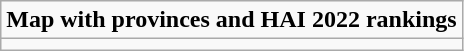<table role= "presentation" class="wikitable mw-collapsible mw-collapsed">
<tr>
<td><strong>Map with provinces and HAI 2022 rankings</strong></td>
</tr>
<tr>
<td></td>
</tr>
</table>
